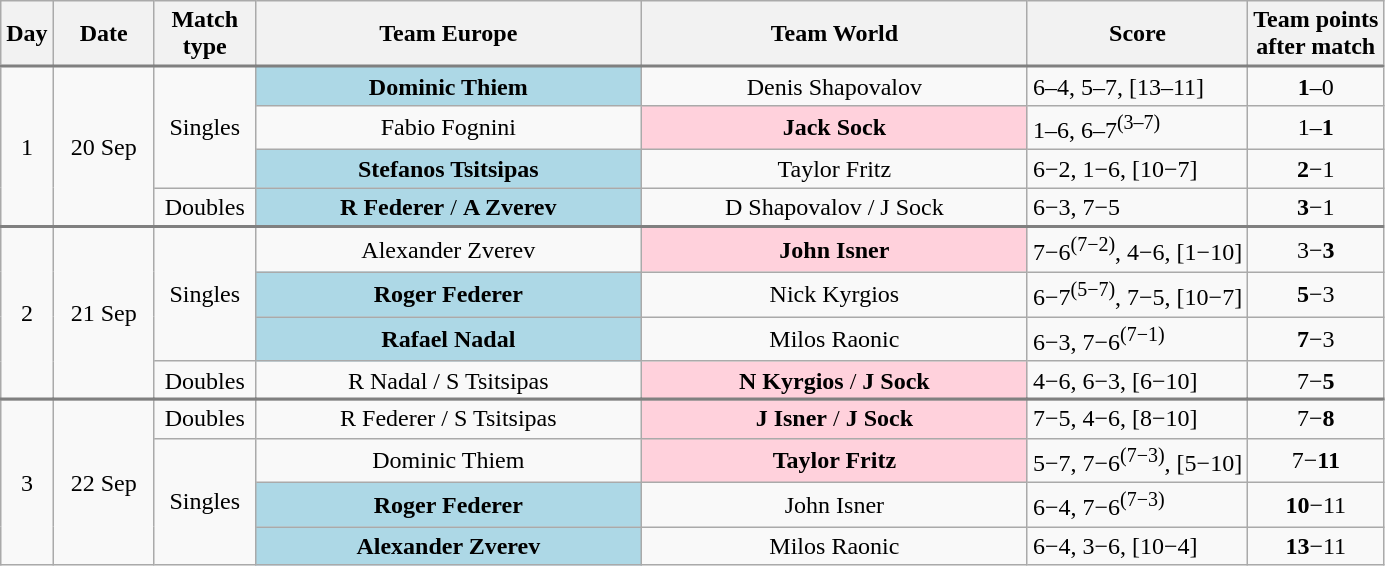<table class="wikitable nowrap" style="text-align: center">
<tr>
<th>Day</th>
<th width=60>Date</th>
<th width=60>Match <br> type</th>
<th width=250> Team Europe</th>
<th width=250> Team World</th>
<th>Score</th>
<th>Team points <br>after match</th>
</tr>
<tr style="border-top:2px solid gray;">
<td rowspan=4>1</td>
<td rowspan=4>20 Sep</td>
<td rowspan=3>Singles</td>
<td bgcolor=lightblue> <strong>Dominic Thiem</strong></td>
<td> Denis Shapovalov</td>
<td align=left>6–4, 5–7, [13–11]</td>
<td><strong>1</strong>–0</td>
</tr>
<tr>
<td> Fabio Fognini</td>
<td bgcolor=ffd1dc> <strong>Jack Sock</strong></td>
<td align=left>1–6, 6–7<sup>(3–7)</sup></td>
<td>1–<strong>1</strong></td>
</tr>
<tr>
<td bgcolor=lightblue> <strong>Stefanos Tsitsipas</strong></td>
<td> Taylor Fritz</td>
<td align=left>6−2, 1−6, [10−7]</td>
<td><strong>2</strong>−1</td>
</tr>
<tr>
<td>Doubles</td>
<td bgcolor=lightblue> <strong>R Federer</strong> /  <strong>A Zverev</strong></td>
<td> D Shapovalov /  J Sock</td>
<td align=left>6−3, 7−5</td>
<td><strong>3</strong>−1</td>
</tr>
<tr style="border-top:2px solid gray;">
<td rowspan=4>2</td>
<td rowspan=4>21 Sep</td>
<td rowspan=3>Singles</td>
<td> Alexander Zverev</td>
<td bgcolor=ffd1dc> <strong>John Isner</strong></td>
<td align=left>7−6<sup>(7−2)</sup>, 4−6, [1−10]</td>
<td>3−<strong>3</strong></td>
</tr>
<tr>
<td bgcolor=lightblue> <strong>Roger Federer</strong></td>
<td> Nick Kyrgios</td>
<td align=left>6−7<sup>(5−7)</sup>, 7−5, [10−7]</td>
<td><strong>5</strong>−3</td>
</tr>
<tr>
<td bgcolor=lightblue> <strong>Rafael Nadal</strong></td>
<td> Milos Raonic</td>
<td align=left>6−3, 7−6<sup>(7−1)</sup></td>
<td><strong>7</strong>−3</td>
</tr>
<tr>
<td>Doubles</td>
<td> R Nadal /  S Tsitsipas</td>
<td bgcolor=ffd1dc> <strong>N Kyrgios</strong> /  <strong>J Sock</strong></td>
<td align=left>4−6, 6−3, [6−10]</td>
<td>7−<strong>5</strong></td>
</tr>
<tr>
</tr>
<tr style="border-top:2px solid gray;">
<td rowspan=4>3</td>
<td rowspan=4>22 Sep</td>
<td>Doubles</td>
<td> R Federer /  S Tsitsipas</td>
<td bgcolor=ffd1dc> <strong>J Isner</strong> /  <strong>J Sock</strong></td>
<td align=left>7−5, 4−6, [8−10]</td>
<td>7−<strong>8</strong></td>
</tr>
<tr>
<td rowspan=3>Singles</td>
<td> Dominic Thiem</td>
<td bgcolor=ffd1dc> <strong>Taylor Fritz</strong></td>
<td align=left>5−7, 7−6<sup>(7−3)</sup>, [5−10]</td>
<td>7−<strong>11</strong></td>
</tr>
<tr>
<td bgcolor=lightblue> <strong>Roger Federer</strong></td>
<td> John Isner</td>
<td align=left>6−4, 7−6<sup>(7−3)</sup></td>
<td><strong>10</strong>−11</td>
</tr>
<tr>
<td bgcolor=lightblue> <strong>Alexander Zverev</strong></td>
<td> Milos Raonic</td>
<td align=left>6−4, 3−6, [10−4]</td>
<td><strong>13</strong>−11</td>
</tr>
</table>
